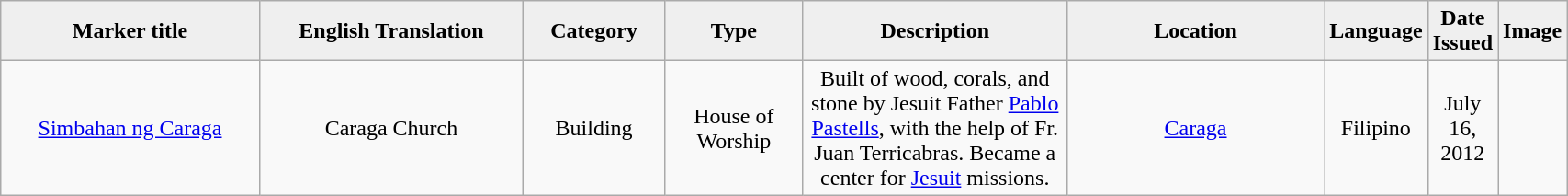<table class="wikitable" style="width:90%; text-align:center;">
<tr>
<th style="width:20%; background:#efefef;">Marker title</th>
<th style="width:20%; background:#efefef;">English Translation</th>
<th style="width:10%; background:#efefef;">Category</th>
<th style="width:10%; background:#efefef;">Type</th>
<th style="width:20%; background:#efefef;">Description</th>
<th style="width:20%; background:#efefef;">Location</th>
<th style="width:10%; background:#efefef;">Language</th>
<th style="width:10%; background:#efefef;">Date Issued</th>
<th style="width:10%; background:#efefef;">Image</th>
</tr>
<tr>
<td><a href='#'>Simbahan ng Caraga</a></td>
<td>Caraga Church</td>
<td>Building</td>
<td>House of Worship</td>
<td>Built of wood, corals, and stone by Jesuit Father <a href='#'>Pablo Pastells</a>, with the help of Fr. Juan Terricabras. Became a center for <a href='#'>Jesuit</a> missions.</td>
<td><a href='#'>Caraga</a></td>
<td>Filipino</td>
<td>July 16, 2012</td>
<td></td>
</tr>
</table>
